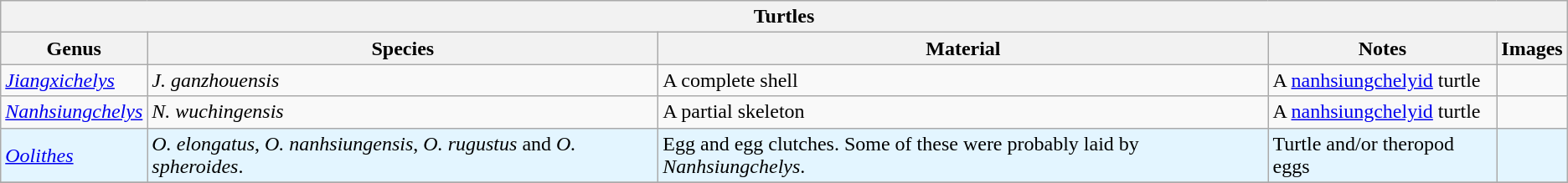<table class="wikitable" align="center">
<tr>
<th colspan="7" style="text-align:center;"><strong>Turtles</strong></th>
</tr>
<tr>
<th>Genus</th>
<th>Species</th>
<th>Material</th>
<th>Notes</th>
<th>Images</th>
</tr>
<tr>
<td><em><a href='#'>Jiangxichelys</a></em></td>
<td><em>J. ganzhouensis</em></td>
<td>A complete shell</td>
<td>A <a href='#'>nanhsiungchelyid</a> turtle</td>
<td></td>
</tr>
<tr>
<td><em><a href='#'>Nanhsiungchelys</a></em></td>
<td><em>N. wuchingensis</em></td>
<td>A partial skeleton</td>
<td>A <a href='#'>nanhsiungchelyid</a> turtle</td>
<td></td>
</tr>
<tr>
<td style="background:#e3f5ff;"><em><a href='#'>Oolithes</a></em></td>
<td style="background:#e3f5ff;"><em>O. elongatus</em>, <em>O. nanhsiungensis</em>, <em>O. rugustus</em> and <em>O. spheroides</em>.</td>
<td style="background:#e3f5ff;">Egg and egg clutches. Some of these were probably laid by <em>Nanhsiungchelys</em>.</td>
<td style="background:#e3f5ff;">Turtle and/or theropod eggs</td>
<td style="background:#e3f5ff;"></td>
</tr>
<tr>
</tr>
</table>
